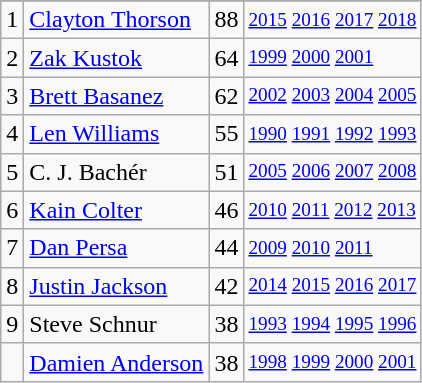<table class="wikitable">
<tr>
</tr>
<tr>
<td>1</td>
<td><a href='#'>Clayton Thorson</a></td>
<td><abbr>88</abbr></td>
<td style="font-size:80%;"><a href='#'>2015</a> <a href='#'>2016</a> <a href='#'>2017</a> <a href='#'>2018</a></td>
</tr>
<tr>
<td>2</td>
<td><a href='#'>Zak Kustok</a></td>
<td><abbr>64</abbr></td>
<td style="font-size:80%;"><a href='#'>1999</a> <a href='#'>2000</a> <a href='#'>2001</a></td>
</tr>
<tr>
<td>3</td>
<td><a href='#'>Brett Basanez</a></td>
<td><abbr>62</abbr></td>
<td style="font-size:80%;"><a href='#'>2002</a> <a href='#'>2003</a> <a href='#'>2004</a> <a href='#'>2005</a></td>
</tr>
<tr>
<td>4</td>
<td><a href='#'>Len Williams</a></td>
<td><abbr>55</abbr></td>
<td style="font-size:80%;"><a href='#'>1990</a> <a href='#'>1991</a> <a href='#'>1992</a> <a href='#'>1993</a></td>
</tr>
<tr>
<td>5</td>
<td>C. J. Bachér</td>
<td><abbr>51</abbr></td>
<td style="font-size:80%;"><a href='#'>2005</a> <a href='#'>2006</a> <a href='#'>2007</a> <a href='#'>2008</a></td>
</tr>
<tr>
<td>6</td>
<td><a href='#'>Kain Colter</a></td>
<td><abbr>46</abbr></td>
<td style="font-size:80%;"><a href='#'>2010</a> <a href='#'>2011</a> <a href='#'>2012</a> <a href='#'>2013</a></td>
</tr>
<tr>
<td>7</td>
<td><a href='#'>Dan Persa</a></td>
<td><abbr>44</abbr></td>
<td style="font-size:80%;"><a href='#'>2009</a> <a href='#'>2010</a> <a href='#'>2011</a></td>
</tr>
<tr>
<td>8</td>
<td><a href='#'>Justin Jackson</a></td>
<td><abbr>42</abbr></td>
<td style="font-size:80%;"><a href='#'>2014</a> <a href='#'>2015</a> <a href='#'>2016</a> <a href='#'>2017</a></td>
</tr>
<tr>
<td>9</td>
<td>Steve Schnur</td>
<td><abbr>38</abbr></td>
<td style="font-size:80%;"><a href='#'>1993</a> <a href='#'>1994</a> <a href='#'>1995</a> <a href='#'>1996</a></td>
</tr>
<tr>
<td></td>
<td><a href='#'>Damien Anderson</a></td>
<td><abbr>38</abbr></td>
<td style="font-size:80%;"><a href='#'>1998</a> <a href='#'>1999</a> <a href='#'>2000</a> <a href='#'>2001</a></td>
</tr>
</table>
